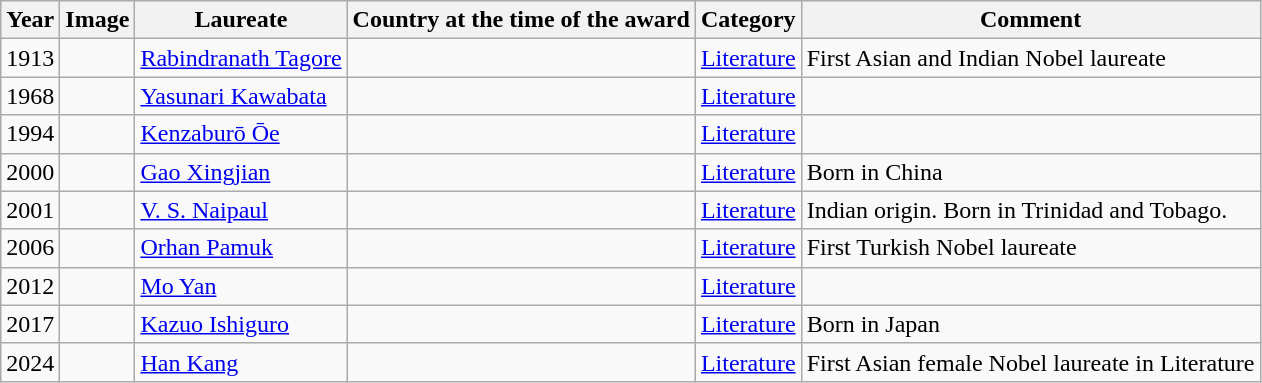<table class="wikitable sortable">
<tr>
<th>Year</th>
<th>Image</th>
<th>Laureate</th>
<th>Country at the time of the award</th>
<th>Category</th>
<th>Comment</th>
</tr>
<tr>
<td>1913</td>
<td></td>
<td><a href='#'>Rabindranath Tagore</a></td>
<td></td>
<td><a href='#'>Literature</a></td>
<td>First Asian and Indian Nobel laureate</td>
</tr>
<tr>
<td>1968</td>
<td></td>
<td><a href='#'>Yasunari Kawabata</a></td>
<td></td>
<td><a href='#'>Literature</a></td>
<td></td>
</tr>
<tr>
<td>1994</td>
<td></td>
<td><a href='#'>Kenzaburō Ōe</a></td>
<td></td>
<td><a href='#'>Literature</a></td>
<td></td>
</tr>
<tr>
<td>2000</td>
<td></td>
<td><a href='#'>Gao Xingjian</a></td>
<td></td>
<td><a href='#'>Literature</a></td>
<td>Born in China</td>
</tr>
<tr>
<td>2001</td>
<td></td>
<td><a href='#'>V. S. Naipaul</a></td>
<td></td>
<td><a href='#'>Literature</a></td>
<td>Indian origin. Born in Trinidad and Tobago.</td>
</tr>
<tr>
<td>2006</td>
<td></td>
<td><a href='#'>Orhan Pamuk</a></td>
<td></td>
<td><a href='#'>Literature</a></td>
<td>First Turkish Nobel laureate</td>
</tr>
<tr>
<td>2012</td>
<td></td>
<td><a href='#'>Mo Yan</a></td>
<td></td>
<td><a href='#'>Literature</a></td>
<td></td>
</tr>
<tr>
<td>2017</td>
<td></td>
<td><a href='#'>Kazuo Ishiguro</a></td>
<td></td>
<td><a href='#'>Literature</a></td>
<td>Born in Japan</td>
</tr>
<tr>
<td>2024</td>
<td></td>
<td><a href='#'>Han Kang</a></td>
<td></td>
<td><a href='#'>Literature</a></td>
<td>First Asian female Nobel laureate in Literature</td>
</tr>
</table>
